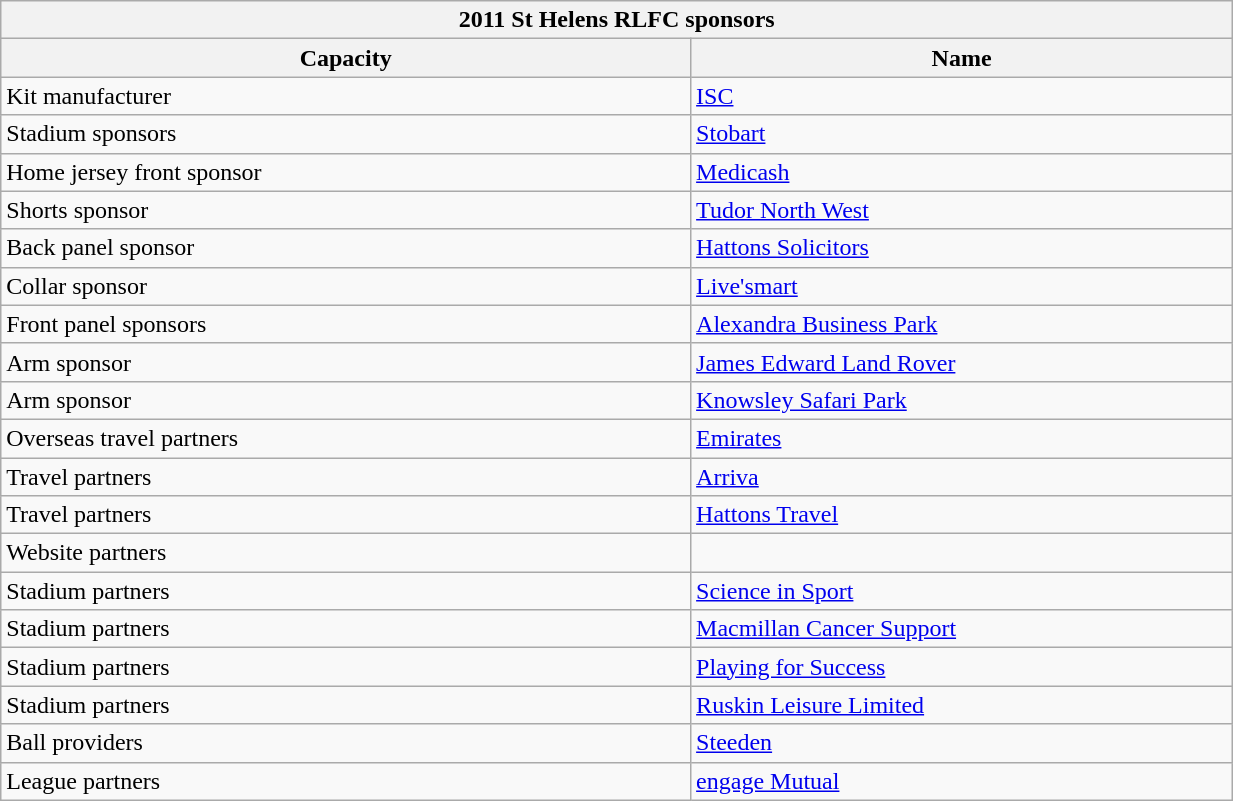<table class="wikitable">
<tr>
<th colspan="2">2011 St Helens RLFC sponsors</th>
</tr>
<tr>
<th width=28%>Capacity</th>
<th width=22%>Name</th>
</tr>
<tr>
<td>Kit manufacturer</td>
<td><a href='#'>ISC</a></td>
</tr>
<tr>
<td>Stadium sponsors</td>
<td><a href='#'>Stobart</a></td>
</tr>
<tr>
<td>Home jersey front sponsor</td>
<td><a href='#'>Medicash</a></td>
</tr>
<tr>
<td>Shorts sponsor</td>
<td><a href='#'>Tudor North West</a></td>
</tr>
<tr>
<td>Back panel sponsor</td>
<td><a href='#'>Hattons Solicitors</a></td>
</tr>
<tr>
<td>Collar sponsor</td>
<td><a href='#'>Live'smart</a></td>
</tr>
<tr>
<td>Front panel sponsors</td>
<td><a href='#'>Alexandra Business Park</a></td>
</tr>
<tr>
<td>Arm sponsor</td>
<td><a href='#'>James Edward Land Rover</a></td>
</tr>
<tr>
<td>Arm sponsor</td>
<td><a href='#'>Knowsley Safari Park</a></td>
</tr>
<tr>
<td>Overseas travel partners</td>
<td><a href='#'>Emirates</a></td>
</tr>
<tr>
<td>Travel partners</td>
<td><a href='#'>Arriva</a></td>
</tr>
<tr>
<td>Travel partners</td>
<td><a href='#'>Hattons Travel</a></td>
</tr>
<tr>
<td>Website partners</td>
<td></td>
</tr>
<tr>
<td>Stadium partners</td>
<td><a href='#'>Science in Sport</a></td>
</tr>
<tr>
<td>Stadium partners</td>
<td><a href='#'>Macmillan Cancer Support</a></td>
</tr>
<tr>
<td>Stadium partners</td>
<td><a href='#'>Playing for Success</a></td>
</tr>
<tr>
<td>Stadium partners</td>
<td><a href='#'>Ruskin Leisure Limited</a></td>
</tr>
<tr>
<td>Ball providers</td>
<td><a href='#'>Steeden</a></td>
</tr>
<tr>
<td>League partners</td>
<td><a href='#'>engage Mutual</a></td>
</tr>
</table>
